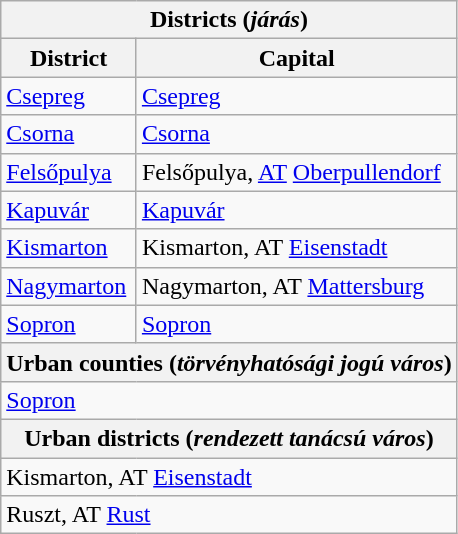<table class="wikitable">
<tr>
<th colspan=2>Districts (<em>járás</em>)</th>
</tr>
<tr>
<th>District</th>
<th>Capital</th>
</tr>
<tr>
<td><a href='#'>Csepreg</a></td>
<td><a href='#'>Csepreg</a></td>
</tr>
<tr>
<td><a href='#'>Csorna</a></td>
<td><a href='#'>Csorna</a></td>
</tr>
<tr>
<td><a href='#'>Felsőpulya</a></td>
<td>Felsőpulya, <a href='#'>AT</a> <a href='#'>Oberpullendorf</a></td>
</tr>
<tr>
<td><a href='#'>Kapuvár</a></td>
<td><a href='#'>Kapuvár</a></td>
</tr>
<tr>
<td><a href='#'>Kismarton</a></td>
<td>Kismarton, AT <a href='#'>Eisenstadt</a></td>
</tr>
<tr>
<td><a href='#'>Nagymarton</a></td>
<td>Nagymarton, AT <a href='#'>Mattersburg</a></td>
</tr>
<tr>
<td><a href='#'>Sopron</a></td>
<td><a href='#'>Sopron</a></td>
</tr>
<tr>
<th colspan=2>Urban counties (<em>törvényhatósági jogú város</em>)</th>
</tr>
<tr>
<td colspan=2><a href='#'>Sopron</a></td>
</tr>
<tr>
<th colspan=2>Urban districts (<em>rendezett tanácsú város</em>)</th>
</tr>
<tr>
<td colspan=2>Kismarton, AT <a href='#'>Eisenstadt</a></td>
</tr>
<tr>
<td colspan=2>Ruszt, AT <a href='#'>Rust</a></td>
</tr>
</table>
